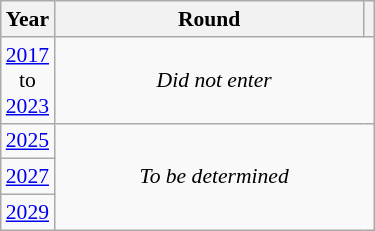<table class="wikitable" style="text-align: center; font-size:90%">
<tr>
<th>Year</th>
<th style="width:200px">Round</th>
<th></th>
</tr>
<tr>
<td><a href='#'>2017</a><br>to<br><a href='#'>2023</a></td>
<td colspan="2"><em>Did not enter</em></td>
</tr>
<tr>
<td><a href='#'>2025</a></td>
<td colspan="2" rowspan="3"><em>To be determined</em></td>
</tr>
<tr>
<td><a href='#'>2027</a></td>
</tr>
<tr>
<td><a href='#'>2029</a></td>
</tr>
</table>
